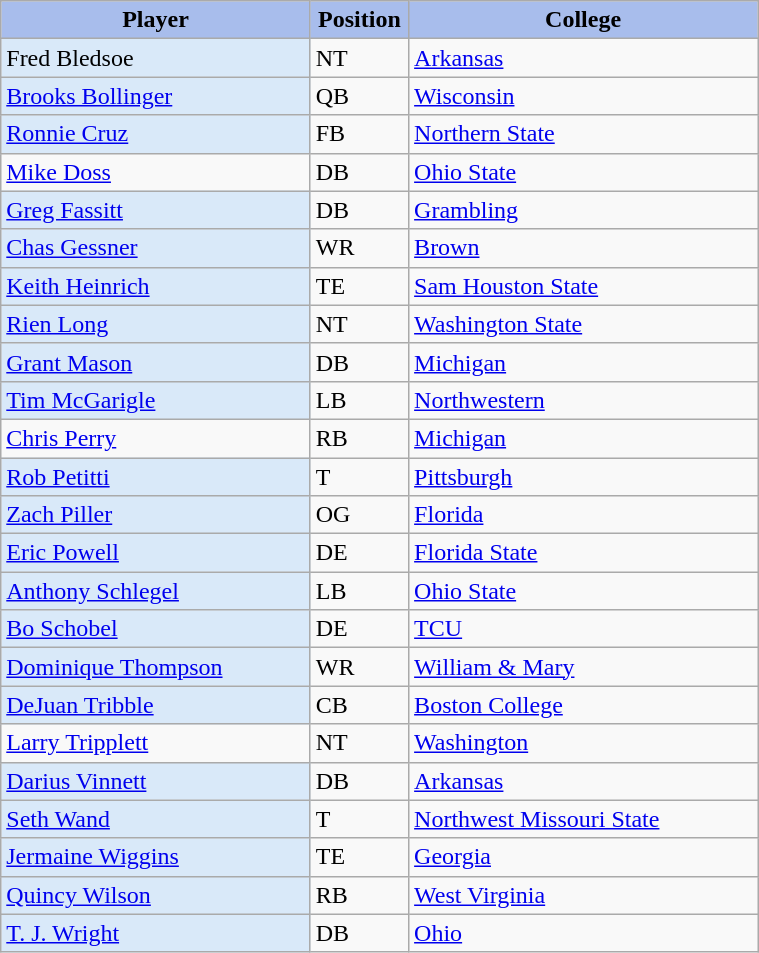<table class="wikitable sortable" style="width: 40%">
<tr>
<th style="background:#A8BDEC;">Player</th>
<th width=13% style="background:#A8BDEC;">Position</th>
<th style="background:#A8BDEC;">College</th>
</tr>
<tr>
<td bgcolor="d9e9f9">Fred Bledsoe</td>
<td>NT</td>
<td><a href='#'>Arkansas</a></td>
</tr>
<tr>
<td bgcolor="d9e9f9"><a href='#'>Brooks Bollinger</a></td>
<td>QB</td>
<td><a href='#'>Wisconsin</a></td>
</tr>
<tr>
<td bgcolor="d9e9f9"><a href='#'>Ronnie Cruz</a></td>
<td>FB</td>
<td><a href='#'>Northern State</a></td>
</tr>
<tr>
<td><a href='#'>Mike Doss</a></td>
<td>DB</td>
<td><a href='#'>Ohio State</a></td>
</tr>
<tr>
<td bgcolor="d9e9f9"><a href='#'>Greg Fassitt</a></td>
<td>DB</td>
<td><a href='#'>Grambling</a></td>
</tr>
<tr>
<td bgcolor="d9e9f9"><a href='#'>Chas Gessner</a></td>
<td>WR</td>
<td><a href='#'>Brown</a></td>
</tr>
<tr>
<td bgcolor="d9e9f9"><a href='#'>Keith Heinrich</a></td>
<td>TE</td>
<td><a href='#'>Sam Houston State</a></td>
</tr>
<tr>
<td bgcolor="d9e9f9"><a href='#'>Rien Long</a></td>
<td>NT</td>
<td><a href='#'>Washington State</a></td>
</tr>
<tr>
<td bgcolor="d9e9f9"><a href='#'>Grant Mason</a></td>
<td>DB</td>
<td><a href='#'>Michigan</a></td>
</tr>
<tr>
<td bgcolor="d9e9f9"><a href='#'>Tim McGarigle</a></td>
<td>LB</td>
<td><a href='#'>Northwestern</a></td>
</tr>
<tr>
<td><a href='#'>Chris Perry</a></td>
<td>RB</td>
<td><a href='#'>Michigan</a></td>
</tr>
<tr>
<td bgcolor="d9e9f9"><a href='#'>Rob Petitti</a></td>
<td>T</td>
<td><a href='#'>Pittsburgh</a></td>
</tr>
<tr>
<td bgcolor="d9e9f9"><a href='#'>Zach Piller</a></td>
<td>OG</td>
<td><a href='#'>Florida</a></td>
</tr>
<tr>
<td bgcolor="d9e9f9"><a href='#'>Eric Powell</a></td>
<td>DE</td>
<td><a href='#'>Florida State</a></td>
</tr>
<tr>
<td bgcolor="d9e9f9"><a href='#'>Anthony Schlegel</a></td>
<td>LB</td>
<td><a href='#'>Ohio State</a></td>
</tr>
<tr>
<td bgcolor="d9e9f9"><a href='#'>Bo Schobel</a></td>
<td>DE</td>
<td><a href='#'>TCU</a></td>
</tr>
<tr>
<td bgcolor="d9e9f9"><a href='#'>Dominique Thompson</a></td>
<td>WR</td>
<td><a href='#'>William & Mary</a></td>
</tr>
<tr>
<td bgcolor="d9e9f9"><a href='#'>DeJuan Tribble</a></td>
<td>CB</td>
<td><a href='#'>Boston College</a></td>
</tr>
<tr>
<td><a href='#'>Larry Tripplett</a></td>
<td>NT</td>
<td><a href='#'>Washington</a></td>
</tr>
<tr>
<td bgcolor="d9e9f9"><a href='#'>Darius Vinnett</a></td>
<td>DB</td>
<td><a href='#'>Arkansas</a></td>
</tr>
<tr>
<td bgcolor="d9e9f9"><a href='#'>Seth Wand</a></td>
<td>T</td>
<td><a href='#'>Northwest Missouri State</a></td>
</tr>
<tr>
<td bgcolor="d9e9f9"><a href='#'>Jermaine Wiggins</a></td>
<td>TE</td>
<td><a href='#'>Georgia</a></td>
</tr>
<tr>
<td bgcolor="d9e9f9"><a href='#'>Quincy Wilson</a></td>
<td>RB</td>
<td><a href='#'>West Virginia</a></td>
</tr>
<tr>
<td bgcolor="d9e9f9"><a href='#'>T. J. Wright</a></td>
<td>DB</td>
<td><a href='#'>Ohio</a></td>
</tr>
</table>
